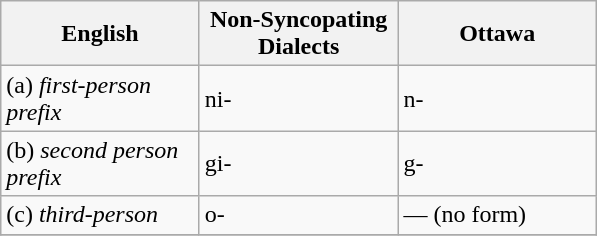<table class="wikitable" align="center">
<tr>
<th width = "125"><strong>English</strong></th>
<th width = "125"><strong>Non-Syncopating Dialects</strong></th>
<th width = "125"><strong>Ottawa</strong></th>
</tr>
<tr>
<td>(a) <em>first-person prefix</em></td>
<td>ni-</td>
<td>n-</td>
</tr>
<tr>
<td>(b) <em>second person prefix</em></td>
<td>gi-</td>
<td>g-</td>
</tr>
<tr>
<td>(c) <em>third-person</em></td>
<td>o-</td>
<td>— (no form)</td>
</tr>
<tr>
</tr>
</table>
